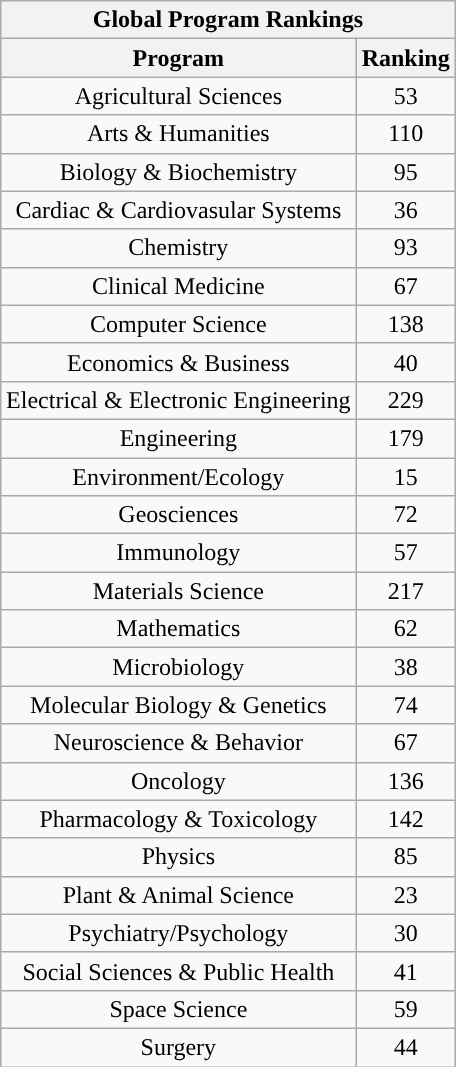<table class="wikitable sortable collapsible collapsed" style="float:right; text-align:center">
<tr>
<th colspan=4>Global Program Rankings</th>
</tr>
<tr>
<th>Program</th>
<th>Ranking</th>
</tr>
<tr>
<td>Agricultural Sciences</td>
<td>53</td>
</tr>
<tr>
<td>Arts & Humanities</td>
<td>110</td>
</tr>
<tr>
<td>Biology & Biochemistry</td>
<td>95</td>
</tr>
<tr>
<td>Cardiac & Cardiovasular Systems</td>
<td>36</td>
</tr>
<tr>
<td>Chemistry</td>
<td>93</td>
</tr>
<tr>
<td>Clinical Medicine</td>
<td>67</td>
</tr>
<tr>
<td>Computer Science</td>
<td>138</td>
</tr>
<tr>
<td>Economics & Business</td>
<td>40</td>
</tr>
<tr>
<td>Electrical & Electronic Engineering</td>
<td>229</td>
</tr>
<tr>
<td>Engineering</td>
<td>179</td>
</tr>
<tr>
<td>Environment/Ecology</td>
<td>15</td>
</tr>
<tr>
<td>Geosciences</td>
<td>72</td>
</tr>
<tr>
<td>Immunology</td>
<td>57</td>
</tr>
<tr>
<td>Materials Science</td>
<td>217</td>
</tr>
<tr>
<td>Mathematics</td>
<td>62</td>
</tr>
<tr>
<td>Microbiology</td>
<td>38</td>
</tr>
<tr>
<td>Molecular Biology & Genetics</td>
<td>74</td>
</tr>
<tr>
<td>Neuroscience & Behavior</td>
<td>67</td>
</tr>
<tr>
<td>Oncology</td>
<td>136</td>
</tr>
<tr>
<td>Pharmacology & Toxicology</td>
<td>142</td>
</tr>
<tr>
<td>Physics</td>
<td>85</td>
</tr>
<tr>
<td>Plant & Animal Science</td>
<td>23</td>
</tr>
<tr>
<td>Psychiatry/Psychology</td>
<td>30</td>
</tr>
<tr>
<td>Social Sciences & Public Health</td>
<td>41</td>
</tr>
<tr>
<td>Space Science</td>
<td>59</td>
</tr>
<tr>
<td>Surgery</td>
<td>44</td>
</tr>
</table>
